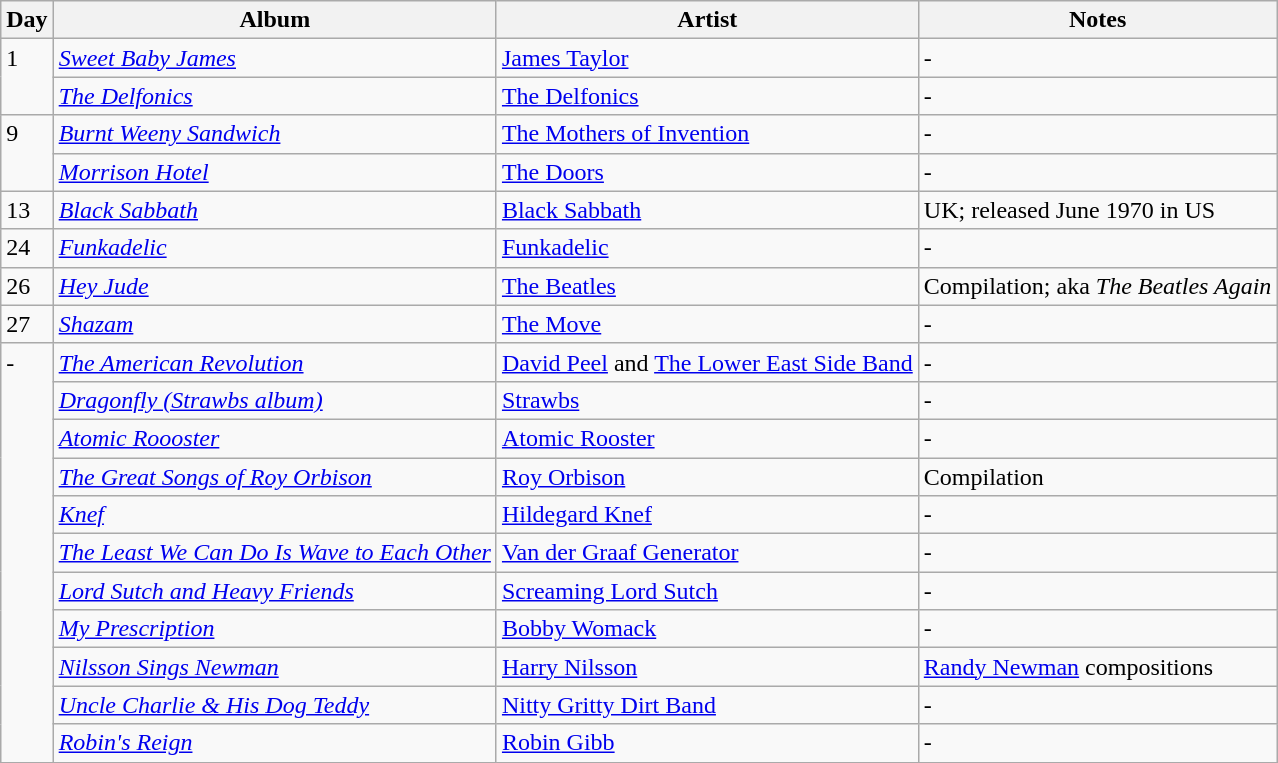<table class="wikitable">
<tr>
<th>Day</th>
<th>Album</th>
<th>Artist</th>
<th>Notes</th>
</tr>
<tr>
<td rowspan="2" valign="top">1</td>
<td><em><a href='#'>Sweet Baby James</a></em></td>
<td><a href='#'>James Taylor</a></td>
<td>-</td>
</tr>
<tr>
<td><em><a href='#'>The Delfonics</a></em></td>
<td><a href='#'>The Delfonics</a></td>
<td>-</td>
</tr>
<tr>
<td rowspan="2" valign="top">9</td>
<td><em><a href='#'>Burnt Weeny Sandwich</a></em></td>
<td><a href='#'>The Mothers of Invention</a></td>
<td>-</td>
</tr>
<tr>
<td><em><a href='#'>Morrison Hotel</a></em></td>
<td><a href='#'>The Doors</a></td>
<td>-</td>
</tr>
<tr>
<td rowspan="1" valign="top">13</td>
<td><em><a href='#'>Black Sabbath</a></em></td>
<td><a href='#'>Black Sabbath</a></td>
<td>UK; released June 1970 in US</td>
</tr>
<tr>
<td rowspan="1" valign="top">24</td>
<td><em><a href='#'>Funkadelic</a></em></td>
<td><a href='#'>Funkadelic</a></td>
<td>-</td>
</tr>
<tr>
<td rowspan="1" valign="top">26</td>
<td><em><a href='#'>Hey Jude</a></em></td>
<td><a href='#'>The Beatles</a></td>
<td>Compilation; aka <em>The Beatles Again</em></td>
</tr>
<tr>
<td rowspan="1" valign="top">27</td>
<td><em><a href='#'>Shazam</a></em></td>
<td><a href='#'>The Move</a></td>
<td>-</td>
</tr>
<tr>
<td rowspan="11" valign="top">-</td>
<td><em><a href='#'>The American Revolution</a></em></td>
<td><a href='#'>David Peel</a> and <a href='#'>The Lower East Side Band</a></td>
<td>-</td>
</tr>
<tr>
<td><em><a href='#'>Dragonfly (Strawbs album)</a></em></td>
<td><a href='#'>Strawbs</a></td>
<td>-</td>
</tr>
<tr>
<td><em><a href='#'>Atomic Roooster</a></em></td>
<td><a href='#'>Atomic Rooster</a></td>
<td>-</td>
</tr>
<tr>
<td><em><a href='#'>The Great Songs of Roy Orbison</a></em></td>
<td><a href='#'>Roy Orbison</a></td>
<td>Compilation</td>
</tr>
<tr>
<td><em><a href='#'>Knef</a></em></td>
<td><a href='#'>Hildegard Knef</a></td>
<td>-</td>
</tr>
<tr>
<td><em><a href='#'>The Least We Can Do Is Wave to Each Other</a></em></td>
<td><a href='#'>Van der Graaf Generator</a></td>
<td>-</td>
</tr>
<tr>
<td><em><a href='#'>Lord Sutch and Heavy Friends</a></em></td>
<td><a href='#'>Screaming Lord Sutch</a></td>
<td>-</td>
</tr>
<tr>
<td><em><a href='#'>My Prescription</a> </em></td>
<td><a href='#'>Bobby Womack</a></td>
<td>-</td>
</tr>
<tr>
<td><em><a href='#'>Nilsson Sings Newman</a></em></td>
<td><a href='#'>Harry Nilsson</a></td>
<td><a href='#'>Randy Newman</a> compositions</td>
</tr>
<tr>
<td><em><a href='#'>Uncle Charlie & His Dog Teddy</a></em></td>
<td><a href='#'>Nitty Gritty Dirt Band</a></td>
<td>-</td>
</tr>
<tr>
<td><em><a href='#'>Robin's Reign</a></em></td>
<td><a href='#'>Robin Gibb</a></td>
<td>-</td>
</tr>
<tr>
</tr>
</table>
